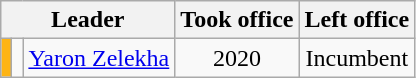<table class="wikitable" style="text-align: center;">
<tr>
<th colspan="3">Leader</th>
<th>Took office</th>
<th>Left office</th>
</tr>
<tr>
<td style="background: #FEB414; color: white"></td>
<td></td>
<td><a href='#'>Yaron Zelekha</a></td>
<td>2020</td>
<td>Incumbent</td>
</tr>
</table>
